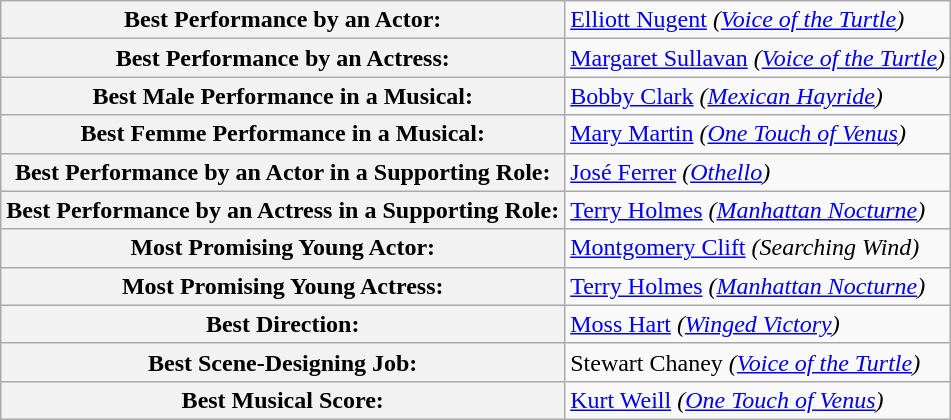<table class="wikitable plainrowheaders">
<tr>
<th scope=row>Best Performance by an Actor:</th>
<td><a href='#'>Elliott Nugent</a> <em>(<a href='#'>Voice of the Turtle</a>)</em></td>
</tr>
<tr>
<th scope=row>Best Performance by an Actress:</th>
<td><a href='#'>Margaret Sullavan</a> <em>(<a href='#'>Voice of the Turtle</a>)</em></td>
</tr>
<tr>
<th scope=row>Best Male Performance in a Musical:</th>
<td><a href='#'>Bobby Clark</a> <em>(<a href='#'>Mexican Hayride</a>)</em></td>
</tr>
<tr>
<th scope=row>Best Femme Performance in a Musical:</th>
<td><a href='#'>Mary Martin</a> <em>(<a href='#'>One Touch of Venus</a>)</em></td>
</tr>
<tr>
<th scope=row>Best Performance by an Actor in a Supporting Role:</th>
<td><a href='#'>José Ferrer</a> <em>(<a href='#'>Othello</a>)</em></td>
</tr>
<tr>
<th scope=row>Best Performance by an Actress in a Supporting Role:</th>
<td><a href='#'>Terry Holmes</a> <em>(<a href='#'>Manhattan Nocturne</a>)</em></td>
</tr>
<tr>
<th scope=row>Most Promising Young Actor:</th>
<td><a href='#'>Montgomery Clift</a> <em>(Searching Wind)</em></td>
</tr>
<tr>
<th scope=row>Most Promising Young Actress:</th>
<td><a href='#'>Terry Holmes</a> <em>(<a href='#'>Manhattan Nocturne</a>)</em></td>
</tr>
<tr>
<th scope=row>Best Direction:</th>
<td><a href='#'>Moss Hart</a> <em>(<a href='#'>Winged Victory</a>)</em></td>
</tr>
<tr>
<th scope=row>Best Scene-Designing Job:</th>
<td>Stewart Chaney <em>(<a href='#'>Voice of the Turtle</a>)</em></td>
</tr>
<tr>
<th scope=row>Best Musical Score:</th>
<td><a href='#'>Kurt Weill</a> <em>(<a href='#'>One Touch of Venus</a>)</em></td>
</tr>
</table>
